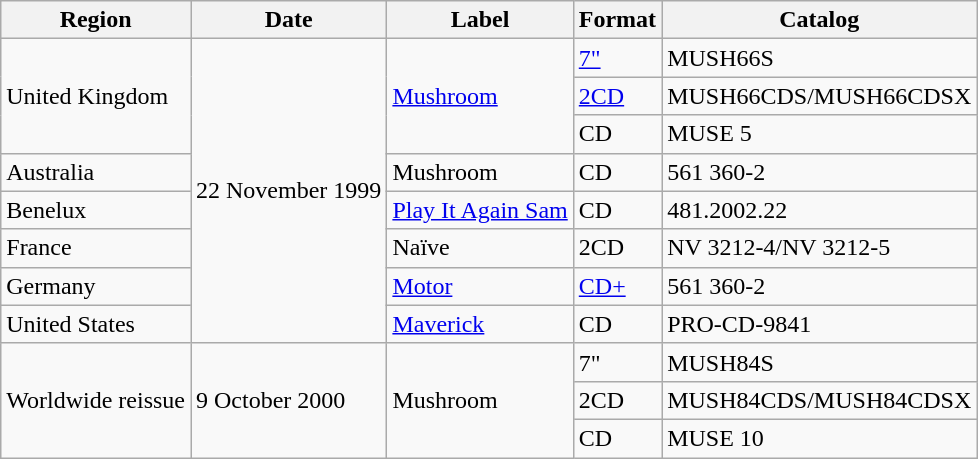<table class="wikitable">
<tr>
<th>Region</th>
<th>Date</th>
<th>Label</th>
<th>Format</th>
<th>Catalog</th>
</tr>
<tr>
<td rowspan="3">United Kingdom</td>
<td rowspan="8">22 November 1999</td>
<td rowspan="3"><a href='#'>Mushroom</a></td>
<td><a href='#'>7"</a></td>
<td>MUSH66S</td>
</tr>
<tr>
<td><a href='#'>2CD</a></td>
<td>MUSH66CDS/MUSH66CDSX</td>
</tr>
<tr>
<td>CD</td>
<td>MUSE 5</td>
</tr>
<tr>
<td>Australia</td>
<td>Mushroom</td>
<td>CD</td>
<td>561 360-2</td>
</tr>
<tr>
<td>Benelux</td>
<td><a href='#'>Play It Again Sam</a></td>
<td>CD</td>
<td>481.2002.22</td>
</tr>
<tr>
<td>France</td>
<td>Naïve</td>
<td>2CD</td>
<td>NV 3212-4/NV 3212-5</td>
</tr>
<tr>
<td>Germany</td>
<td><a href='#'>Motor</a></td>
<td><a href='#'>CD+</a></td>
<td>561 360-2</td>
</tr>
<tr>
<td>United States</td>
<td><a href='#'>Maverick</a></td>
<td>CD</td>
<td>PRO-CD-9841</td>
</tr>
<tr>
<td rowspan="3">Worldwide reissue</td>
<td rowspan="3">9 October 2000</td>
<td rowspan="3">Mushroom</td>
<td>7"</td>
<td>MUSH84S</td>
</tr>
<tr>
<td>2CD</td>
<td>MUSH84CDS/MUSH84CDSX</td>
</tr>
<tr>
<td>CD</td>
<td>MUSE 10</td>
</tr>
</table>
